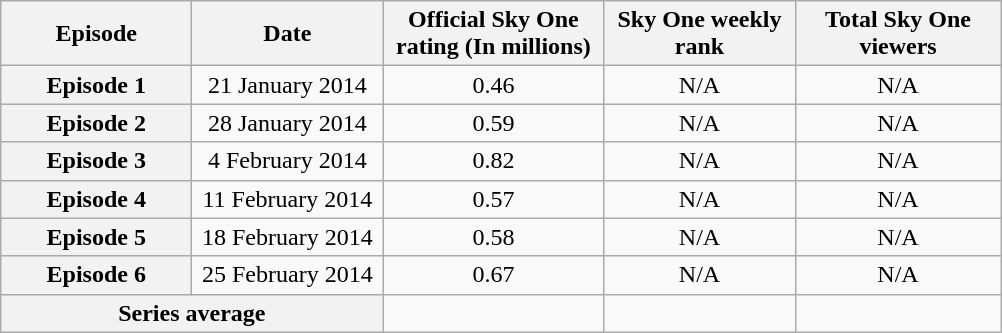<table class="wikitable sortable" style="text-align:center">
<tr>
<th scope="col" style="width:120px;">Episode</th>
<th scope="col" style="width:120px;">Date</th>
<th scope="col" style="width:140px;">Official Sky One rating (In millions)</th>
<th scope="col" style="width:120px;">Sky One weekly rank</th>
<th scope="col" style="width:130px;">Total Sky One viewers</th>
</tr>
<tr>
<th scope="row">Episode 1</th>
<td>21 January 2014</td>
<td>0.46</td>
<td>N/A</td>
<td>N/A</td>
</tr>
<tr>
<th scope="row">Episode 2</th>
<td>28 January 2014</td>
<td>0.59</td>
<td>N/A</td>
<td>N/A</td>
</tr>
<tr>
<th scope="row">Episode 3</th>
<td>4 February 2014</td>
<td>0.82</td>
<td>N/A</td>
<td>N/A</td>
</tr>
<tr>
<th scope="row">Episode 4</th>
<td>11 February 2014</td>
<td>0.57</td>
<td>N/A</td>
<td>N/A</td>
</tr>
<tr>
<th scope="row">Episode 5</th>
<td>18 February 2014</td>
<td>0.58</td>
<td>N/A</td>
<td>N/A</td>
</tr>
<tr>
<th scope="row">Episode 6</th>
<td>25 February 2014</td>
<td>0.67</td>
<td>N/A</td>
<td>N/A</td>
</tr>
<tr>
<th scope="row" colspan="2">Series average</th>
<td></td>
<td></td>
<td></td>
</tr>
</table>
